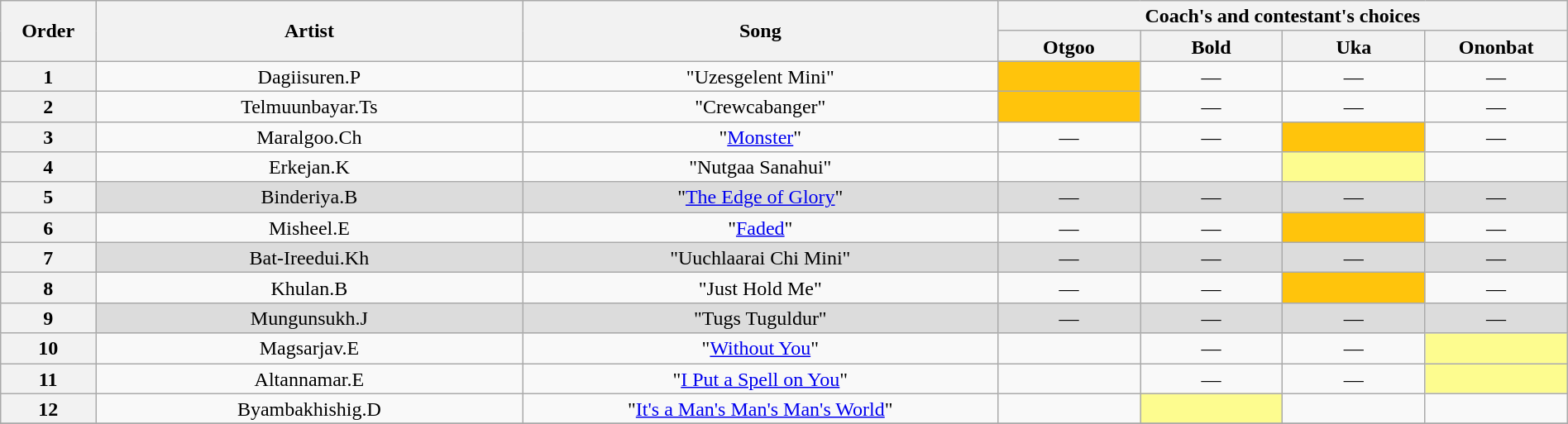<table class="wikitable" style="text-align:center; line-height:17px; width:100%;">
<tr>
<th scope="col" rowspan="2" width="04%">Order</th>
<th scope="col" rowspan="2" width="18%">Artist</th>
<th scope="col" rowspan="2" width="20%">Song</th>
<th scope="col" colspan="4" width="24%">Coach's and contestant's choices</th>
</tr>
<tr>
<th width="06%">Otgoo</th>
<th width="06%">Bold</th>
<th width="06%">Uka</th>
<th width="06%">Ononbat</th>
</tr>
<tr>
<th>1</th>
<td>Dagiisuren.P</td>
<td>"Uzesgelent Mini"</td>
<td style="background:#FFC40C;"><strong></strong></td>
<td>—</td>
<td>—</td>
<td>—</td>
</tr>
<tr>
<th>2</th>
<td>Telmuunbayar.Ts</td>
<td>"Crewcabanger"</td>
<td style="background:#FFC40C;"><strong></strong></td>
<td>—</td>
<td>—</td>
<td>—</td>
</tr>
<tr>
<th>3</th>
<td>Maralgoo.Ch</td>
<td>"<a href='#'>Monster</a>"</td>
<td>—</td>
<td>—</td>
<td style="background:#FFC40C;"><strong></strong></td>
<td>—</td>
</tr>
<tr>
<th>4</th>
<td>Erkejan.K</td>
<td>"Nutgaa Sanahui"</td>
<td><strong></strong></td>
<td><strong></strong></td>
<td style="background:#fdfc8f;"><strong></strong></td>
<td><strong></strong></td>
</tr>
<tr>
<th>5</th>
<td style="background:#DCDCDC;">Binderiya.B</td>
<td style="background:#DCDCDC;">"<a href='#'>The Edge of Glory</a>"</td>
<td style="background:#DCDCDC;">—</td>
<td style="background:#DCDCDC;">—</td>
<td style="background:#DCDCDC;">—</td>
<td style="background:#DCDCDC;">—</td>
</tr>
<tr>
<th>6</th>
<td>Misheel.E</td>
<td>"<a href='#'>Faded</a>"</td>
<td>—</td>
<td>—</td>
<td style="background:#FFC40C;"><strong></strong></td>
<td>—</td>
</tr>
<tr>
<th>7</th>
<td style="background:#DCDCDC;">Bat-Ireedui.Kh</td>
<td style="background:#DCDCDC;">"Uuchlaarai Chi Mini"</td>
<td style="background:#DCDCDC;">—</td>
<td style="background:#DCDCDC;">—</td>
<td style="background:#DCDCDC;">—</td>
<td style="background:#DCDCDC;">—</td>
</tr>
<tr>
<th>8</th>
<td>Khulan.B</td>
<td>"Just Hold Me"</td>
<td>—</td>
<td>—</td>
<td style="background:#FFC40C;"><strong></strong></td>
<td>—</td>
</tr>
<tr>
<th>9</th>
<td style="background:#DCDCDC;">Mungunsukh.J</td>
<td style="background:#DCDCDC;">"Tugs Tuguldur"</td>
<td style="background:#DCDCDC;">—</td>
<td style="background:#DCDCDC;">—</td>
<td style="background:#DCDCDC;">—</td>
<td style="background:#DCDCDC;">—</td>
</tr>
<tr>
<th>10</th>
<td>Magsarjav.E</td>
<td>"<a href='#'>Without You</a>"</td>
<td><strong></strong></td>
<td>—</td>
<td>—</td>
<td style="background:#fdfc8f;"><strong></strong></td>
</tr>
<tr>
<th>11</th>
<td>Altannamar.E</td>
<td>"<a href='#'>I Put a Spell on You</a>"</td>
<td><strong></strong></td>
<td>—</td>
<td>—</td>
<td style="background:#fdfc8f;"><strong></strong></td>
</tr>
<tr>
<th>12</th>
<td>Byambakhishig.D</td>
<td>"<a href='#'>It's a Man's Man's Man's World</a>"</td>
<td><strong></strong></td>
<td style="background:#fdfc8f;"><strong></strong></td>
<td><strong></strong></td>
<td><strong></strong></td>
</tr>
<tr>
</tr>
</table>
